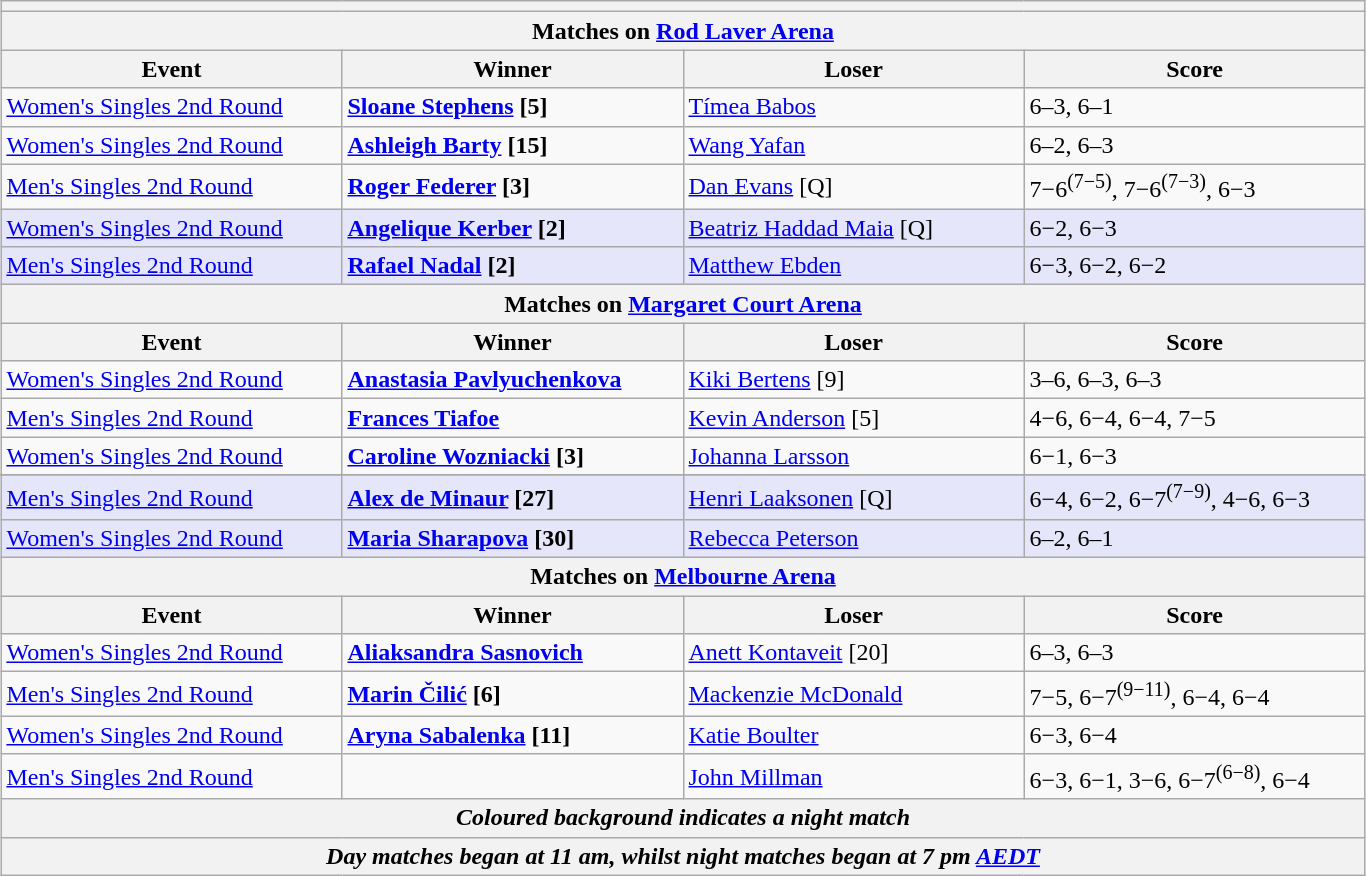<table class="wikitable collapsible uncollapsed" style="margin:1em auto;">
<tr>
<th colspan=4></th>
</tr>
<tr>
<th colspan=4><strong>Matches on <a href='#'>Rod Laver Arena</a></strong></th>
</tr>
<tr>
<th style="width:220px;">Event</th>
<th style="width:220px;">Winner</th>
<th style="width:220px;">Loser</th>
<th style="width:220px;">Score</th>
</tr>
<tr>
<td><a href='#'>Women's Singles 2nd Round</a></td>
<td> <strong><a href='#'>Sloane Stephens</a> [5]</strong></td>
<td> <a href='#'>Tímea Babos</a></td>
<td>6–3, 6–1</td>
</tr>
<tr>
<td><a href='#'>Women's Singles 2nd Round</a></td>
<td> <strong><a href='#'>Ashleigh Barty</a> [15]</strong></td>
<td> <a href='#'>Wang Yafan</a></td>
<td>6–2, 6–3</td>
</tr>
<tr>
<td><a href='#'>Men's Singles 2nd Round</a></td>
<td> <strong><a href='#'>Roger Federer</a> [3]</strong></td>
<td> <a href='#'>Dan Evans</a> [Q]</td>
<td>7−6<sup>(7−5)</sup>, 7−6<sup>(7−3)</sup>, 6−3</td>
</tr>
<tr bgcolor=lavender>
<td><a href='#'>Women's Singles 2nd Round</a></td>
<td> <strong><a href='#'>Angelique Kerber</a> [2]</strong></td>
<td> <a href='#'>Beatriz Haddad Maia</a> [Q]</td>
<td>6−2, 6−3</td>
</tr>
<tr bgcolor=lavender>
<td><a href='#'>Men's Singles 2nd Round</a></td>
<td> <strong><a href='#'>Rafael Nadal</a> [2]</strong></td>
<td> <a href='#'>Matthew Ebden</a></td>
<td>6−3, 6−2, 6−2</td>
</tr>
<tr>
<th colspan=4><strong>Matches on <a href='#'>Margaret Court Arena</a></strong></th>
</tr>
<tr>
<th style="width:220px;">Event</th>
<th style="width:220px;">Winner</th>
<th style="width:220px;">Loser</th>
<th style="width:220px;">Score</th>
</tr>
<tr>
<td><a href='#'>Women's Singles 2nd Round</a></td>
<td> <strong><a href='#'>Anastasia Pavlyuchenkova</a></strong></td>
<td> <a href='#'>Kiki Bertens</a> [9]</td>
<td>3–6, 6–3, 6–3</td>
</tr>
<tr>
<td><a href='#'>Men's Singles 2nd Round</a></td>
<td> <strong><a href='#'>Frances Tiafoe</a></strong></td>
<td> <a href='#'>Kevin Anderson</a> [5]</td>
<td>4−6, 6−4, 6−4, 7−5</td>
</tr>
<tr>
<td><a href='#'>Women's Singles 2nd Round</a></td>
<td> <strong><a href='#'>Caroline Wozniacki</a> [3]</strong></td>
<td> <a href='#'>Johanna Larsson</a></td>
<td>6−1, 6−3</td>
</tr>
<tr>
</tr>
<tr bgcolor=lavender>
<td><a href='#'>Men's Singles 2nd Round</a></td>
<td> <strong><a href='#'>Alex de Minaur</a> [27]</strong></td>
<td> <a href='#'>Henri Laaksonen</a> [Q]</td>
<td>6−4, 6−2, 6−7<sup>(7−9)</sup>, 4−6, 6−3</td>
</tr>
<tr bgcolor=lavender>
<td><a href='#'>Women's Singles 2nd Round</a></td>
<td> <strong><a href='#'>Maria Sharapova</a> [30]</strong></td>
<td> <a href='#'>Rebecca Peterson</a></td>
<td>6–2, 6–1</td>
</tr>
<tr>
<th colspan=4><strong>Matches on <a href='#'>Melbourne Arena</a></strong></th>
</tr>
<tr>
<th style="width:220px;">Event</th>
<th style="width:220px;">Winner</th>
<th style="width:220px;">Loser</th>
<th style="width:220px;">Score</th>
</tr>
<tr>
<td><a href='#'>Women's Singles 2nd Round</a></td>
<td> <strong><a href='#'>Aliaksandra Sasnovich</a></strong></td>
<td> <a href='#'>Anett Kontaveit</a> [20]</td>
<td>6–3, 6–3</td>
</tr>
<tr>
<td><a href='#'>Men's Singles 2nd Round</a></td>
<td> <strong><a href='#'>Marin Čilić</a> [6]</strong></td>
<td> <a href='#'>Mackenzie McDonald</a></td>
<td>7−5, 6−7<sup>(9−11)</sup>, 6−4, 6−4</td>
</tr>
<tr>
<td><a href='#'>Women's Singles 2nd Round</a></td>
<td> <strong><a href='#'>Aryna Sabalenka</a> [11]</strong></td>
<td> <a href='#'>Katie Boulter</a></td>
<td>6−3, 6−4</td>
</tr>
<tr>
<td><a href='#'>Men's Singles 2nd Round</a></td>
<td></td>
<td> <a href='#'>John Millman</a></td>
<td>6−3, 6−1, 3−6, 6−7<sup>(6−8)</sup>, 6−4</td>
</tr>
<tr>
<th colspan=4><em>Coloured background indicates a night match</em></th>
</tr>
<tr>
<th colspan=4><em>Day matches began at 11 am, whilst night matches began at 7 pm <a href='#'>AEDT</a></em></th>
</tr>
</table>
